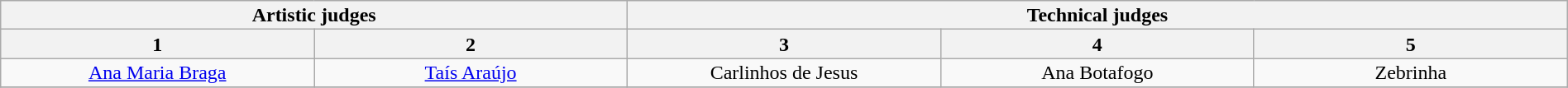<table class="wikitable" style="font-size:100%; line-height:16px; text-align:center" width="100%">
<tr>
<th colspan=2>Artistic judges</th>
<th colspan=3>Technical judges</th>
</tr>
<tr>
<th width="20.0%">1</th>
<th width="20.0%">2</th>
<th width="20.0%">3</th>
<th width="20.0%">4</th>
<th width="20.0%">5</th>
</tr>
<tr>
<td><a href='#'>Ana Maria Braga</a></td>
<td><a href='#'>Taís Araújo</a></td>
<td>Carlinhos de Jesus</td>
<td>Ana Botafogo</td>
<td>Zebrinha</td>
</tr>
<tr>
</tr>
</table>
